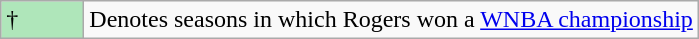<table class="wikitable">
<tr>
<td style="background:#afe6ba; width:3em;">†</td>
<td>Denotes seasons in which Rogers won a <a href='#'>WNBA championship</a></td>
</tr>
</table>
